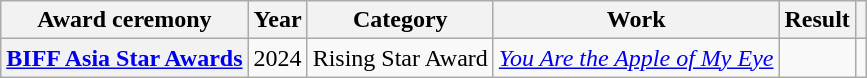<table class="wikitable plainrowheaders">
<tr>
<th scope="col">Award ceremony</th>
<th scope="col">Year</th>
<th scope="col">Category</th>
<th scope="col">Work</th>
<th scope="col">Result</th>
<th scope="col" class="unsortable"></th>
</tr>
<tr>
<th scope="row"><a href='#'>BIFF Asia Star Awards</a></th>
<td style="text-align:center">2024</td>
<td>Rising Star Award</td>
<td><em><a href='#'>You Are the Apple of My Eye</a></em></td>
<td></td>
<td style="text-align:center"></td>
</tr>
</table>
